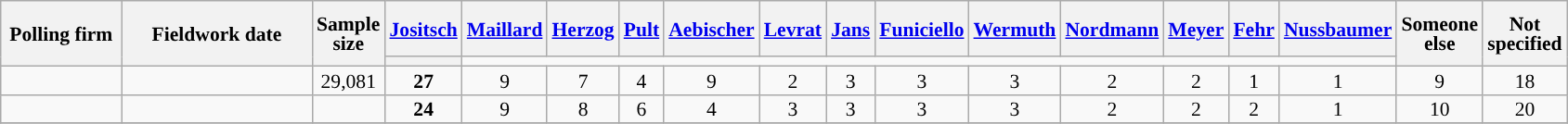<table class="wikitable" style="text-align:center;font-size:90%;line-height:14px;">
<tr style="height:40px;">
<th style="width:80px;" rowspan="2">Polling firm</th>
<th style="width:130px;" rowspan="2">Fieldwork date</th>
<th style="width:35px;" rowspan="2">Sample<br>size</th>
<th><a href='#'>Jositsch</a></th>
<th><a href='#'>Maillard</a></th>
<th><a href='#'>Herzog</a></th>
<th><a href='#'>Pult</a></th>
<th><a href='#'>Aebischer</a></th>
<th><a href='#'>Levrat</a></th>
<th><a href='#'>Jans</a></th>
<th><a href='#'>Funiciello</a></th>
<th><a href='#'>Wermuth</a></th>
<th><a href='#'>Nordmann</a></th>
<th><a href='#'>Meyer</a></th>
<th><a href='#'>Fehr</a></th>
<th><a href='#'>Nussbaumer</a></th>
<th rowspan=2>Someone<br>else</th>
<th rowspan=2>Not<br>specified</th>
</tr>
<tr>
<th style="background:"></th>
</tr>
<tr>
<td></td>
<td></td>
<td>29,081</td>
<td style="background:#"><strong>27</strong></td>
<td>9</td>
<td>7</td>
<td>4</td>
<td>9</td>
<td>2</td>
<td>3</td>
<td>3</td>
<td>3</td>
<td>2</td>
<td>2</td>
<td>1</td>
<td>1</td>
<td>9</td>
<td>18</td>
</tr>
<tr>
<td></td>
<td></td>
<td></td>
<td style="background:#"><strong>24</strong></td>
<td>9</td>
<td>8</td>
<td>6</td>
<td>4</td>
<td>3</td>
<td>3</td>
<td>3</td>
<td>3</td>
<td>2</td>
<td>2</td>
<td>2</td>
<td>1</td>
<td>10</td>
<td>20</td>
</tr>
<tr>
</tr>
</table>
